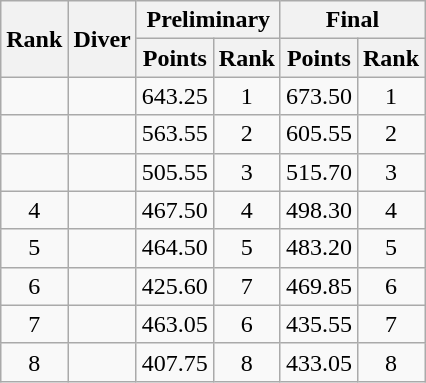<table class="wikitable" style="text-align:center">
<tr>
<th rowspan="2">Rank</th>
<th rowspan="2">Diver</th>
<th colspan="2">Preliminary</th>
<th colspan="2">Final</th>
</tr>
<tr>
<th>Points</th>
<th>Rank</th>
<th>Points</th>
<th>Rank</th>
</tr>
<tr>
<td></td>
<td align=left></td>
<td>643.25</td>
<td>1</td>
<td>673.50</td>
<td>1</td>
</tr>
<tr>
<td></td>
<td align=left></td>
<td>563.55</td>
<td>2</td>
<td>605.55</td>
<td>2</td>
</tr>
<tr>
<td></td>
<td align=left></td>
<td>505.55</td>
<td>3</td>
<td>515.70</td>
<td>3</td>
</tr>
<tr>
<td>4</td>
<td align=left></td>
<td>467.50</td>
<td>4</td>
<td>498.30</td>
<td>4</td>
</tr>
<tr>
<td>5</td>
<td align=left></td>
<td>464.50</td>
<td>5</td>
<td>483.20</td>
<td>5</td>
</tr>
<tr>
<td>6</td>
<td align=left></td>
<td>425.60</td>
<td>7</td>
<td>469.85</td>
<td>6</td>
</tr>
<tr>
<td>7</td>
<td align=left></td>
<td>463.05</td>
<td>6</td>
<td>435.55</td>
<td>7</td>
</tr>
<tr>
<td>8</td>
<td align=left></td>
<td>407.75</td>
<td>8</td>
<td>433.05</td>
<td>8</td>
</tr>
</table>
